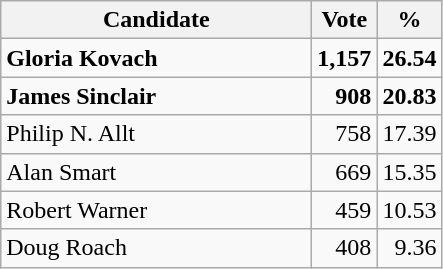<table class="wikitable">
<tr>
<th bgcolor="#DDDDFF" width="200px">Candidate</th>
<th bgcolor="#DDDDFF">Vote</th>
<th bgcolor="#DDDDFF">%</th>
</tr>
<tr>
<td><strong>Gloria Kovach</strong></td>
<td style="text-align: right;"><strong>1,157</strong></td>
<td style="text-align: right;"><strong>26.54</strong></td>
</tr>
<tr>
<td><strong>James Sinclair</strong></td>
<td style="text-align: right;"><strong>908</strong></td>
<td style="text-align: right;"><strong>20.83</strong></td>
</tr>
<tr>
<td>Philip N. Allt</td>
<td style="text-align: right;">758</td>
<td style="text-align: right;">17.39</td>
</tr>
<tr>
<td>Alan Smart</td>
<td style="text-align: right;">669</td>
<td style="text-align: right;">15.35</td>
</tr>
<tr>
<td>Robert Warner</td>
<td style="text-align: right;">459</td>
<td style="text-align: right;">10.53</td>
</tr>
<tr>
<td>Doug Roach</td>
<td style="text-align: right;">408</td>
<td style="text-align: right;">9.36</td>
</tr>
</table>
